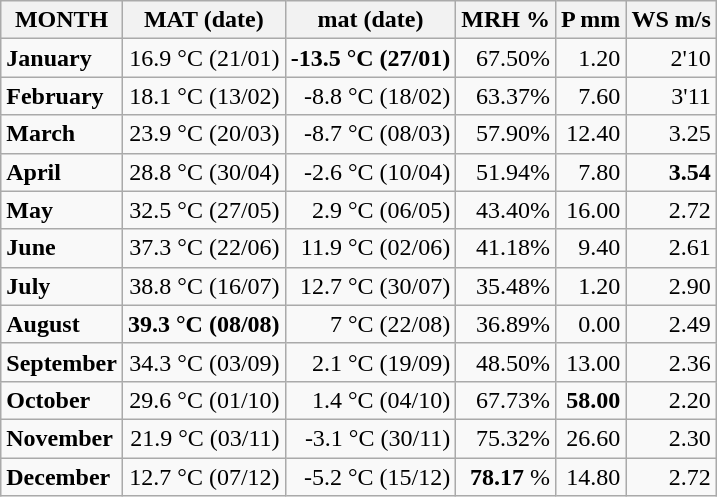<table class="wikitable">
<tr>
<th>MONTH</th>
<th>MAT (date)<br></th>
<th>mat (date)<br></th>
<th>MRH %<br></th>
<th>P mm<br></th>
<th>WS m/s<br></th>
</tr>
<tr>
<td><strong>January</strong></td>
<td align="right">16.9 °C (21/01)</td>
<td align="right"><strong>-13.5 °C (27/01)</strong></td>
<td align="right">67.50%</td>
<td align="right">1.20</td>
<td align="right">2'10</td>
</tr>
<tr>
<td><strong>February</strong></td>
<td align="right">18.1 °C (13/02)</td>
<td align="right">-8.8 °C (18/02)</td>
<td align="right">63.37%</td>
<td align="right">7.60</td>
<td align="right">3'11</td>
</tr>
<tr>
<td><strong>March</strong></td>
<td align="right">23.9 °C (20/03)</td>
<td align="right">-8.7 °C (08/03)</td>
<td align="right">57.90%</td>
<td align="right">12.40</td>
<td align="right">3.25</td>
</tr>
<tr>
<td><strong>April</strong></td>
<td align="right">28.8 °C (30/04)</td>
<td align="right">-2.6 °C (10/04)</td>
<td align="right">51.94%</td>
<td align="right">7.80</td>
<td align="right"><strong>3.54</strong></td>
</tr>
<tr>
<td><strong>May</strong></td>
<td align="right">32.5 °C (27/05)</td>
<td align="right">2.9 °C (06/05)</td>
<td align="right">43.40%</td>
<td align="right">16.00</td>
<td align="right">2.72</td>
</tr>
<tr>
<td><strong>June</strong></td>
<td align="right">37.3 °C (22/06)</td>
<td align="right">11.9 °C (02/06)</td>
<td align="right">41.18%</td>
<td align="right">9.40</td>
<td align="right">2.61</td>
</tr>
<tr>
<td><strong>July</strong></td>
<td align="right">38.8 °C (16/07)</td>
<td align="right">12.7 °C (30/07)</td>
<td align="right">35.48%</td>
<td align="right">1.20</td>
<td align="right">2.90</td>
</tr>
<tr>
<td><strong>August</strong></td>
<td align="right"><strong>39.3 °C (08/08)</strong></td>
<td align="right">7 °C (22/08)</td>
<td align="right">36.89%</td>
<td align="right">0.00</td>
<td align="right">2.49</td>
</tr>
<tr>
<td><strong>September</strong></td>
<td align="right">34.3 °C (03/09)</td>
<td align="right">2.1 °C (19/09)</td>
<td align="right">48.50%</td>
<td align="right">13.00</td>
<td align="right">2.36</td>
</tr>
<tr>
<td><strong>October</strong></td>
<td align="right">29.6 °C (01/10)</td>
<td align="right">1.4 °C (04/10)</td>
<td align="right">67.73%</td>
<td align="right"><strong>58.00</strong></td>
<td align="right">2.20</td>
</tr>
<tr>
<td><strong>November</strong></td>
<td align="right">21.9 °C (03/11)</td>
<td align="right">-3.1 °C (30/11)</td>
<td align="right">75.32%</td>
<td align="right">26.60</td>
<td align="right">2.30</td>
</tr>
<tr>
<td><strong>December</strong></td>
<td align="right">12.7 °C (07/12)</td>
<td align="right">-5.2 °C (15/12)</td>
<td align="right"><strong>78.17</strong> %</td>
<td align="right">14.80</td>
<td align="right">2.72</td>
</tr>
</table>
